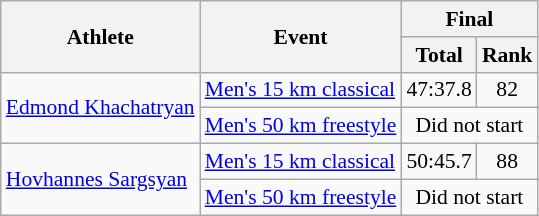<table class="wikitable" style="font-size:90%">
<tr>
<th rowspan="2">Athlete</th>
<th rowspan="2">Event</th>
<th colspan="2">Final</th>
</tr>
<tr>
<th>Total</th>
<th>Rank</th>
</tr>
<tr>
<td rowspan =2><a href='#'>Edmond Khachatryan</a></td>
<td><a href='#'>Men's 15 km classical</a></td>
<td align="center">47:37.8</td>
<td align="center">82</td>
</tr>
<tr>
<td><a href='#'>Men's 50 km freestyle</a></td>
<td colspan= 2 align="center">Did not start</td>
</tr>
<tr>
<td rowspan =2><a href='#'>Hovhannes Sargsyan</a></td>
<td><a href='#'>Men's 15 km classical</a></td>
<td align="center">50:45.7</td>
<td align="center">88</td>
</tr>
<tr>
<td><a href='#'>Men's 50 km freestyle</a></td>
<td colspan= 2 align="center">Did not start</td>
</tr>
</table>
